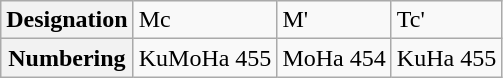<table class="wikitable">
<tr>
<th>Designation</th>
<td>Mc</td>
<td>M'</td>
<td>Tc'</td>
</tr>
<tr>
<th>Numbering</th>
<td>KuMoHa 455</td>
<td>MoHa 454</td>
<td>KuHa 455</td>
</tr>
</table>
